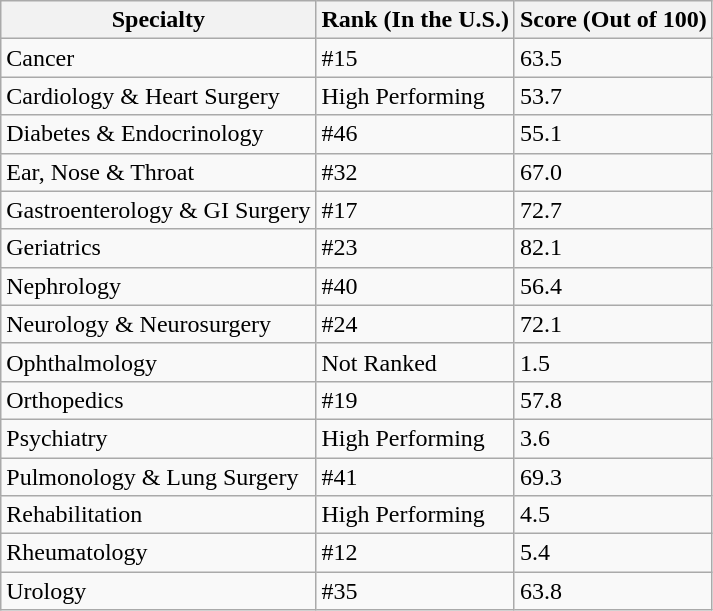<table class="wikitable">
<tr>
<th>Specialty</th>
<th>Rank (In the U.S.)</th>
<th>Score (Out of 100)</th>
</tr>
<tr>
<td>Cancer</td>
<td>#15</td>
<td>63.5</td>
</tr>
<tr>
<td>Cardiology & Heart Surgery</td>
<td>High Performing</td>
<td>53.7</td>
</tr>
<tr>
<td>Diabetes & Endocrinology</td>
<td>#46</td>
<td>55.1</td>
</tr>
<tr>
<td>Ear, Nose & Throat</td>
<td>#32</td>
<td>67.0</td>
</tr>
<tr>
<td>Gastroenterology & GI Surgery</td>
<td>#17</td>
<td>72.7</td>
</tr>
<tr>
<td>Geriatrics</td>
<td>#23</td>
<td>82.1</td>
</tr>
<tr>
<td>Nephrology</td>
<td>#40</td>
<td>56.4</td>
</tr>
<tr>
<td>Neurology & Neurosurgery</td>
<td>#24</td>
<td>72.1</td>
</tr>
<tr>
<td>Ophthalmology</td>
<td>Not Ranked</td>
<td>1.5</td>
</tr>
<tr>
<td>Orthopedics</td>
<td>#19</td>
<td>57.8</td>
</tr>
<tr>
<td>Psychiatry</td>
<td>High Performing</td>
<td>3.6</td>
</tr>
<tr>
<td>Pulmonology & Lung Surgery</td>
<td>#41</td>
<td>69.3</td>
</tr>
<tr>
<td>Rehabilitation</td>
<td>High Performing</td>
<td>4.5</td>
</tr>
<tr>
<td>Rheumatology</td>
<td>#12</td>
<td>5.4</td>
</tr>
<tr>
<td>Urology</td>
<td>#35</td>
<td>63.8</td>
</tr>
</table>
